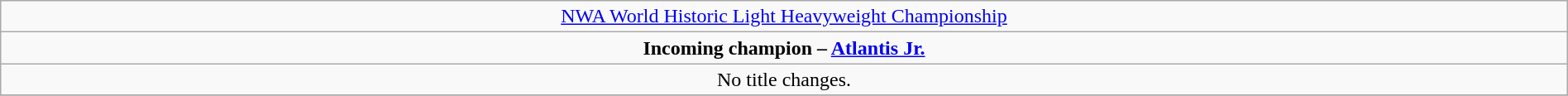<table class="wikitable" style="text-align:center; width:100%;">
<tr>
<td colspan="4" style="text-align: center;"><a href='#'>NWA World Historic Light Heavyweight Championship</a></td>
</tr>
<tr>
<td colspan="4" style="text-align: center;"><strong>Incoming champion – <a href='#'>Atlantis Jr.</a></strong></td>
</tr>
<tr>
<td>No title changes.</td>
</tr>
<tr>
</tr>
</table>
